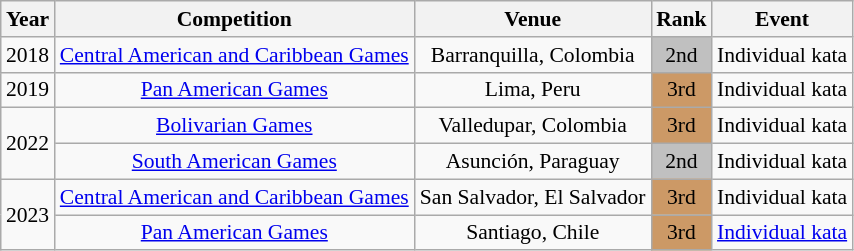<table class="wikitable sortable" width=45% style="font-size:90%; text-align:center;">
<tr>
<th>Year</th>
<th>Competition</th>
<th>Venue</th>
<th>Rank</th>
<th>Event</th>
</tr>
<tr>
<td>2018</td>
<td><a href='#'>Central American and Caribbean Games</a></td>
<td>Barranquilla, Colombia</td>
<td bgcolor="silver">2nd</td>
<td>Individual kata</td>
</tr>
<tr>
<td>2019</td>
<td><a href='#'>Pan American Games</a></td>
<td>Lima, Peru</td>
<td bgcolor="cc9966">3rd</td>
<td>Individual kata</td>
</tr>
<tr>
<td rowspan=2>2022</td>
<td><a href='#'>Bolivarian Games</a></td>
<td>Valledupar, Colombia</td>
<td bgcolor="cc9966">3rd</td>
<td>Individual kata</td>
</tr>
<tr>
<td><a href='#'>South American Games</a></td>
<td>Asunción, Paraguay</td>
<td bgcolor="silver">2nd</td>
<td>Individual kata</td>
</tr>
<tr>
<td rowspan=2>2023</td>
<td><a href='#'>Central American and Caribbean Games</a></td>
<td>San Salvador, El Salvador</td>
<td bgcolor="cc9966">3rd</td>
<td>Individual kata</td>
</tr>
<tr>
<td><a href='#'>Pan American Games</a></td>
<td>Santiago, Chile</td>
<td bgcolor="cc9966">3rd</td>
<td><a href='#'>Individual kata</a></td>
</tr>
</table>
